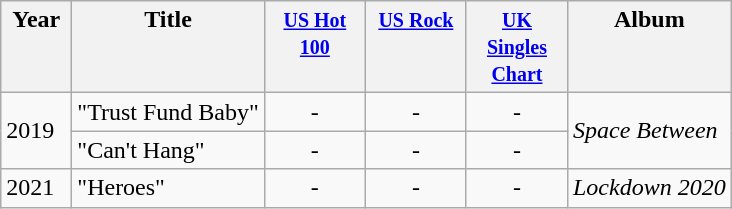<table class="wikitable">
<tr>
<th align="center" valign="top" width="40">Year</th>
<th align="left" valign="top">Title</th>
<th align="center" valign="top" width="60"><small><a href='#'>US Hot 100</a></small></th>
<th align="center" valign="top" width="60"><small><a href='#'>US Rock</a></small></th>
<th align="center" valign="top";; width="60"><small><a href='#'>UK Singles Chart</a></small></th>
<th align="left" valign="top">Album</th>
</tr>
<tr>
<td rowspan="2">2019</td>
<td align="left" valign="top">"Trust Fund Baby"</td>
<td align="center" valign="top">-</td>
<td align="center" valign="top">-</td>
<td align="center" valign="top">-</td>
<td rowspan="2" align="left" valign="center"><em>Space Between</em></td>
</tr>
<tr>
<td align="left" valign="top">"Can't Hang"</td>
<td align="center" valign="top">-</td>
<td align="center" valign="top">-</td>
<td align="center" valign="top">-</td>
</tr>
<tr>
<td>2021</td>
<td align="left" valign="top">"Heroes"</td>
<td align="center" valign="top">-</td>
<td align="center" valign="top">-</td>
<td align="center" valign="top">-</td>
<td rowspan="2" align="left" valign="center"><em>Lockdown 2020</em></td>
</tr>
</table>
